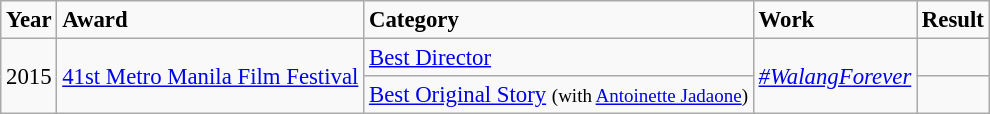<table class="wikitable" style="font-size: 95%;">
<tr>
<td><strong>Year</strong></td>
<td><strong>Award</strong></td>
<td><strong>Category</strong></td>
<td><strong>Work</strong></td>
<td><strong>Result</strong></td>
</tr>
<tr>
<td rowspan=2>2015</td>
<td rowspan=2><a href='#'>41st Metro Manila Film Festival</a></td>
<td><a href='#'>Best Director</a></td>
<td rowspan=2><em><a href='#'>#WalangForever</a></em></td>
<td></td>
</tr>
<tr>
<td><a href='#'>Best Original Story</a> <small>(with <a href='#'>Antoinette Jadaone</a>)</small></td>
<td></td>
</tr>
</table>
